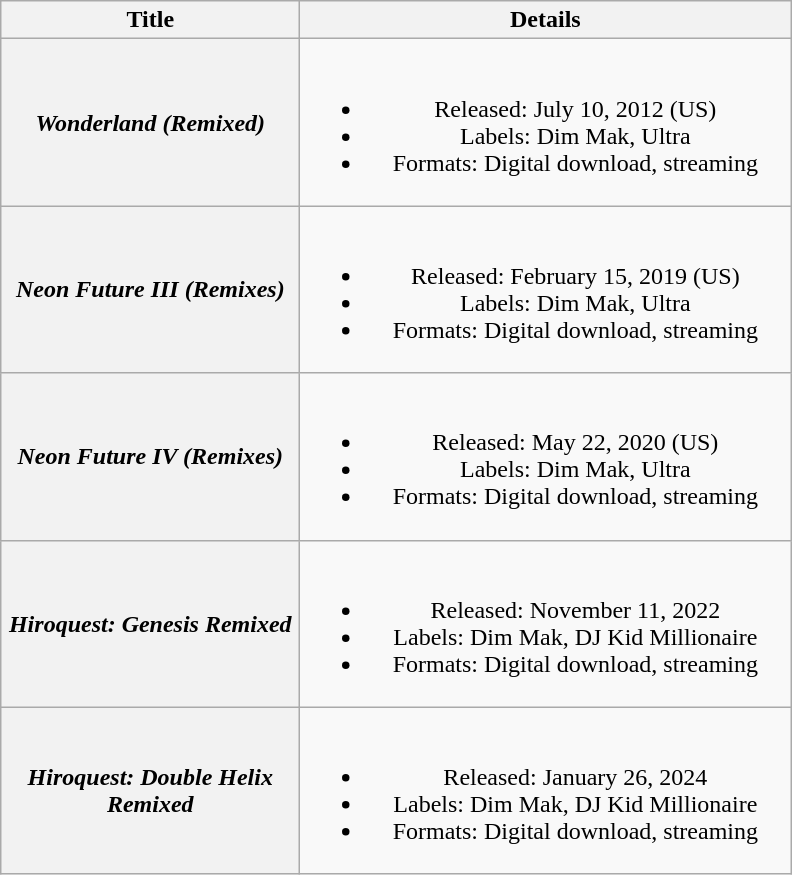<table class="wikitable plainrowheaders" style="text-align:center;" border="1">
<tr>
<th scope="col" style="width:12em;">Title</th>
<th scope="col" style="width:20em;">Details</th>
</tr>
<tr>
<th scope="row"><em>Wonderland (Remixed)</em></th>
<td><br><ul><li>Released: July 10, 2012 <span>(US)</span></li><li>Labels: Dim Mak, Ultra</li><li>Formats: Digital download, streaming</li></ul></td>
</tr>
<tr>
<th scope="row"><em>Neon Future III (Remixes)</em></th>
<td><br><ul><li>Released: February 15, 2019 <span>(US)</span></li><li>Labels: Dim Mak, Ultra</li><li>Formats: Digital download, streaming</li></ul></td>
</tr>
<tr>
<th scope="row"><em>Neon Future IV (Remixes)</em></th>
<td><br><ul><li>Released: May 22, 2020 <span>(US)</span></li><li>Labels: Dim Mak, Ultra</li><li>Formats: Digital download, streaming</li></ul></td>
</tr>
<tr>
<th scope="row"><em>Hiroquest: Genesis Remixed</em></th>
<td><br><ul><li>Released: November 11, 2022</li><li>Labels: Dim Mak, DJ Kid Millionaire</li><li>Formats: Digital download, streaming</li></ul></td>
</tr>
<tr>
<th scope="row"><em>Hiroquest: Double Helix Remixed</em></th>
<td><br><ul><li>Released: January 26, 2024</li><li>Labels: Dim Mak, DJ Kid Millionaire</li><li>Formats: Digital download, streaming</li></ul></td>
</tr>
</table>
